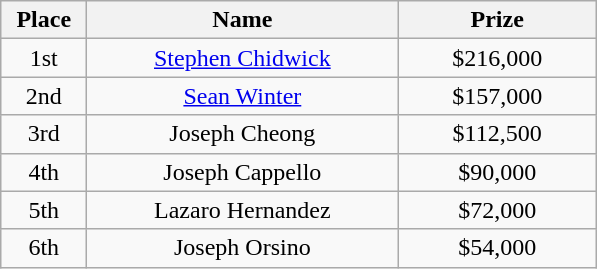<table class="wikitable">
<tr>
<th width="50">Place</th>
<th width="200">Name</th>
<th width="125">Prize</th>
</tr>
<tr>
<td align = "center">1st</td>
<td align = "center"><a href='#'>Stephen Chidwick</a></td>
<td align = "center">$216,000</td>
</tr>
<tr>
<td align = "center">2nd</td>
<td align = "center"><a href='#'>Sean Winter</a></td>
<td align = "center">$157,000</td>
</tr>
<tr>
<td align = "center">3rd</td>
<td align = "center">Joseph Cheong</td>
<td align = "center">$112,500</td>
</tr>
<tr>
<td align = "center">4th</td>
<td align = "center">Joseph Cappello</td>
<td align = "center">$90,000</td>
</tr>
<tr>
<td align = "center">5th</td>
<td align = "center">Lazaro Hernandez</td>
<td align = "center">$72,000</td>
</tr>
<tr>
<td align = "center">6th</td>
<td align = "center">Joseph Orsino</td>
<td align = "center">$54,000</td>
</tr>
</table>
